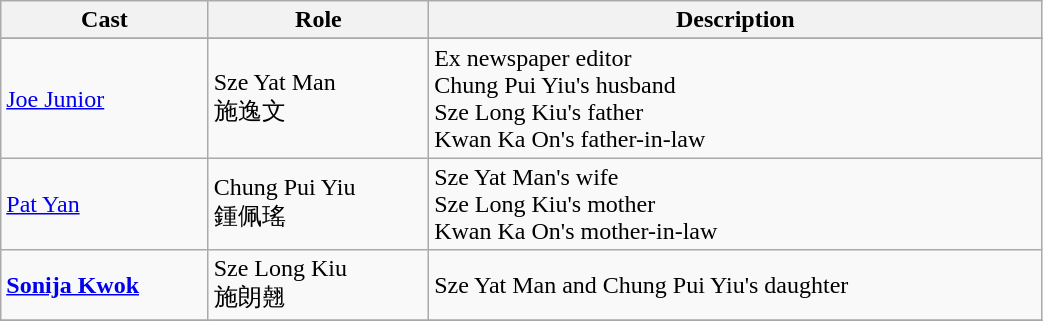<table class="wikitable" width="55%">
<tr>
<th>Cast</th>
<th>Role</th>
<th>Description</th>
</tr>
<tr>
</tr>
<tr>
<td><a href='#'>Joe Junior</a></td>
<td>Sze Yat Man<br>施逸文</td>
<td>Ex newspaper editor<br>Chung Pui Yiu's husband<br>Sze Long Kiu's father<br>Kwan Ka On's father-in-law</td>
</tr>
<tr>
<td><a href='#'>Pat Yan</a></td>
<td>Chung Pui Yiu<br>鍾佩瑤</td>
<td>Sze Yat Man's wife<br>Sze Long Kiu's mother<br>Kwan Ka On's mother-in-law</td>
</tr>
<tr>
<td><strong><a href='#'>Sonija Kwok</a></strong></td>
<td>Sze Long Kiu<br>施朗翹</td>
<td>Sze Yat Man and Chung Pui Yiu's daughter</td>
</tr>
<tr>
</tr>
</table>
